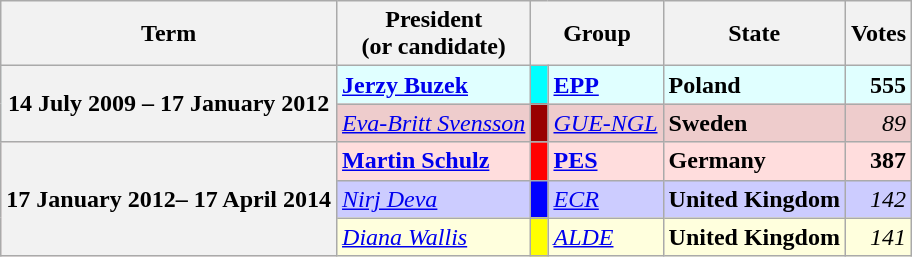<table class="wikitable">
<tr>
<th>Term</th>
<th>President<br>(or candidate)</th>
<th colspan=2>Group</th>
<th>State</th>
<th>Votes</th>
</tr>
<tr bgcolor=lightcyan>
<th rowspan=2>14 July 2009 – 17 January 2012</th>
<td><strong><a href='#'>Jerzy Buzek</a></strong></td>
<td bgcolor=cyan> </td>
<td><strong><a href='#'>EPP</a></strong></td>
<td><strong> Poland</strong></td>
<td align=right><strong>555</strong></td>
</tr>
<tr bgcolor=#EECCCC>
<td><em><a href='#'>Eva-Britt Svensson</a></em></td>
<td bgcolor=#990000> </td>
<td><em><a href='#'>GUE-NGL</a></em></td>
<td><strong> Sweden</strong></td>
<td align=right><em>89</em></td>
</tr>
<tr bgcolor=#FFDDDD>
<th rowspan=3>17 January 2012– 17 April 2014</th>
<td><strong><a href='#'>Martin Schulz</a></strong></td>
<td bgcolor=#FF0000> </td>
<td><strong><a href='#'>PES</a></strong></td>
<td><strong> Germany</strong></td>
<td align=right><strong>387</strong></td>
</tr>
<tr bgcolor=#CCCCFF>
<td><em><a href='#'>Nirj Deva</a></em></td>
<td bgcolor=#0000FF> </td>
<td><em><a href='#'>ECR</a></em></td>
<td><strong> United Kingdom</strong></td>
<td align=right><em>142</em></td>
</tr>
<tr bgcolor=#FFFFDD>
<td><em><a href='#'>Diana Wallis</a></em></td>
<td bgcolor=#FFFF00> </td>
<td><em><a href='#'>ALDE</a></em></td>
<td><strong> United Kingdom</strong></td>
<td align=right><em>141</em></td>
</tr>
</table>
